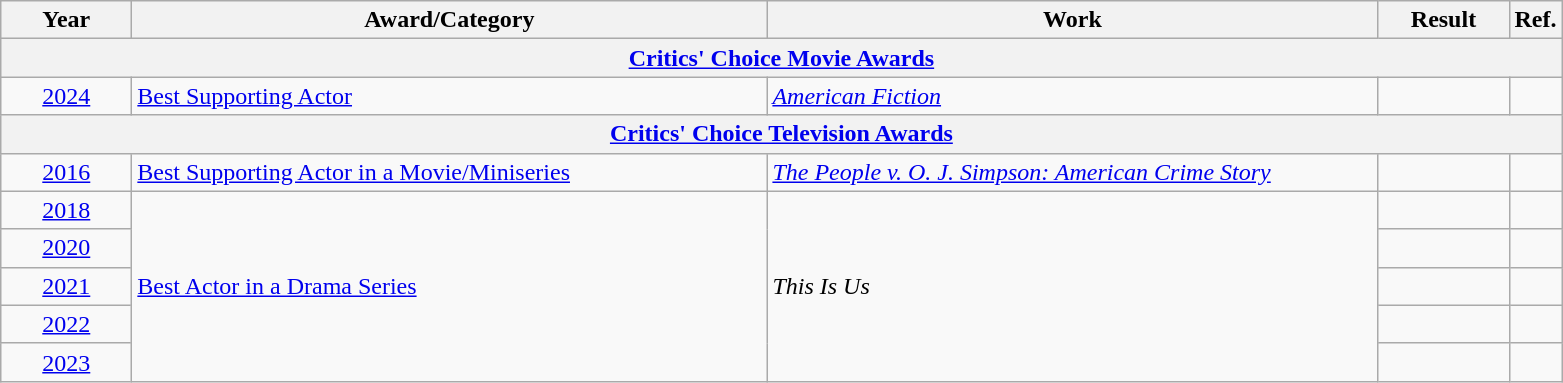<table class=wikitable>
<tr>
<th scope="col" style="width:5em;">Year</th>
<th scope="col" style="width:26em;">Award/Category</th>
<th scope="col" style="width:25em;">Work</th>
<th scope="col" style="width:5em;">Result</th>
<th>Ref.</th>
</tr>
<tr>
<th colspan=5><a href='#'>Critics' Choice Movie Awards</a></th>
</tr>
<tr>
<td style="text-align:center;"><a href='#'>2024</a></td>
<td><a href='#'>Best Supporting Actor</a></td>
<td><em><a href='#'>American Fiction</a></em></td>
<td></td>
<td></td>
</tr>
<tr>
<th colspan=5><a href='#'>Critics' Choice Television Awards</a></th>
</tr>
<tr>
<td style="text-align:center;"><a href='#'>2016</a></td>
<td><a href='#'>Best Supporting Actor in a Movie/Miniseries</a></td>
<td><em><a href='#'>The People v. O. J. Simpson: American Crime Story</a></em></td>
<td></td>
<td></td>
</tr>
<tr>
<td style="text-align:center;"><a href='#'>2018</a></td>
<td rowspan=5><a href='#'>Best Actor in a Drama Series</a></td>
<td rowspan=5><em>This Is Us</em></td>
<td></td>
<td></td>
</tr>
<tr>
<td style="text-align:center;"><a href='#'>2020</a></td>
<td></td>
<td></td>
</tr>
<tr>
<td style="text-align:center;"><a href='#'>2021</a></td>
<td></td>
<td></td>
</tr>
<tr>
<td style="text-align:center;"><a href='#'>2022</a></td>
<td></td>
<td></td>
</tr>
<tr>
<td style="text-align:center;"><a href='#'>2023</a></td>
<td></td>
<td></td>
</tr>
</table>
